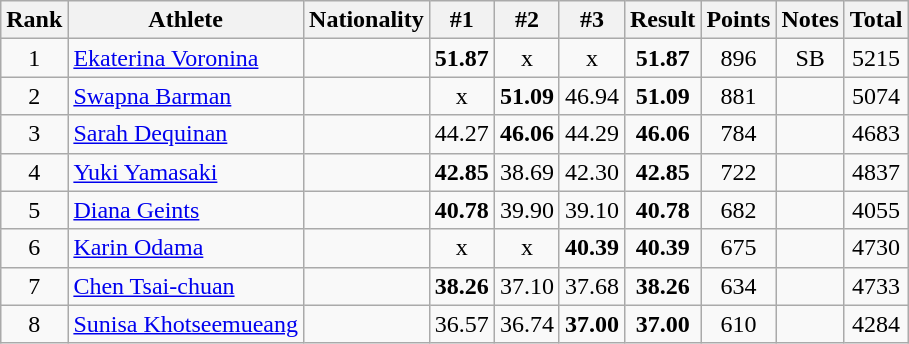<table class="wikitable sortable" style="text-align:center">
<tr>
<th>Rank</th>
<th>Athlete</th>
<th>Nationality</th>
<th>#1</th>
<th>#2</th>
<th>#3</th>
<th>Result</th>
<th>Points</th>
<th>Notes</th>
<th>Total</th>
</tr>
<tr>
<td>1</td>
<td align=left><a href='#'>Ekaterina Voronina</a></td>
<td align=left></td>
<td><strong>51.87</strong></td>
<td>x</td>
<td>x</td>
<td><strong>51.87</strong></td>
<td>896</td>
<td>SB</td>
<td>5215</td>
</tr>
<tr>
<td>2</td>
<td align=left><a href='#'>Swapna Barman</a></td>
<td align=left></td>
<td>x</td>
<td><strong>51.09</strong></td>
<td>46.94</td>
<td><strong>51.09</strong></td>
<td>881</td>
<td></td>
<td>5074</td>
</tr>
<tr>
<td>3</td>
<td align=left><a href='#'>Sarah Dequinan</a></td>
<td align=left></td>
<td>44.27</td>
<td><strong>46.06</strong></td>
<td>44.29</td>
<td><strong>46.06</strong></td>
<td>784</td>
<td></td>
<td>4683</td>
</tr>
<tr>
<td>4</td>
<td align=left><a href='#'>Yuki Yamasaki</a></td>
<td align=left></td>
<td><strong>42.85</strong></td>
<td>38.69</td>
<td>42.30</td>
<td><strong>42.85</strong></td>
<td>722</td>
<td></td>
<td>4837</td>
</tr>
<tr>
<td>5</td>
<td align=left><a href='#'>Diana Geints</a></td>
<td align=left></td>
<td><strong>40.78</strong></td>
<td>39.90</td>
<td>39.10</td>
<td><strong>40.78</strong></td>
<td>682</td>
<td></td>
<td>4055</td>
</tr>
<tr>
<td>6</td>
<td align=left><a href='#'>Karin Odama</a></td>
<td align=left></td>
<td>x</td>
<td>x</td>
<td><strong>40.39</strong></td>
<td><strong>40.39</strong></td>
<td>675</td>
<td></td>
<td>4730</td>
</tr>
<tr>
<td>7</td>
<td align=left><a href='#'>Chen Tsai-chuan</a></td>
<td align=left></td>
<td><strong>38.26</strong></td>
<td>37.10</td>
<td>37.68</td>
<td><strong>38.26</strong></td>
<td>634</td>
<td></td>
<td>4733</td>
</tr>
<tr>
<td>8</td>
<td align=left><a href='#'>Sunisa Khotseemueang</a></td>
<td align=left></td>
<td>36.57</td>
<td>36.74</td>
<td><strong>37.00</strong></td>
<td><strong>37.00</strong></td>
<td>610</td>
<td></td>
<td>4284</td>
</tr>
</table>
